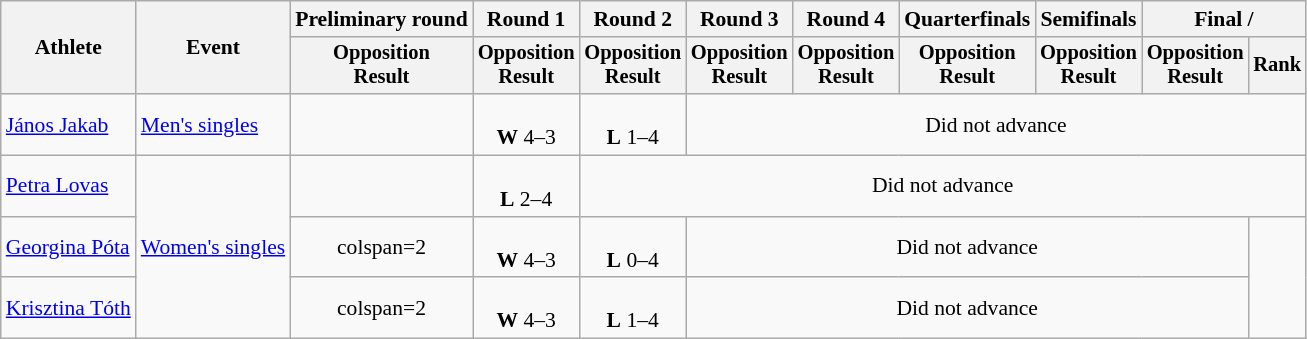<table class="wikitable" style="font-size:90%">
<tr>
<th rowspan="2">Athlete</th>
<th rowspan="2">Event</th>
<th>Preliminary round</th>
<th>Round 1</th>
<th>Round 2</th>
<th>Round 3</th>
<th>Round 4</th>
<th>Quarterfinals</th>
<th>Semifinals</th>
<th colspan=2>Final / </th>
</tr>
<tr style="font-size:95%">
<th>Opposition<br>Result</th>
<th>Opposition<br>Result</th>
<th>Opposition<br>Result</th>
<th>Opposition<br>Result</th>
<th>Opposition<br>Result</th>
<th>Opposition<br>Result</th>
<th>Opposition<br>Result</th>
<th>Opposition<br>Result</th>
<th>Rank</th>
</tr>
<tr align=center>
<td align=left><a href='#'>János Jakab</a></td>
<td align=left><a href='#'>Men's singles</a></td>
<td></td>
<td><br><strong>W</strong> 4–3</td>
<td><br><strong>L</strong> 1–4</td>
<td colspan=6>Did not advance</td>
</tr>
<tr align=center>
<td align=left><a href='#'>Petra Lovas</a></td>
<td align=left rowspan=3><a href='#'>Women's singles</a></td>
<td></td>
<td><br><strong>L</strong> 2–4</td>
<td colspan=7>Did not advance</td>
</tr>
<tr align=center>
<td align=left><a href='#'>Georgina Póta</a></td>
<td>colspan=2 </td>
<td><br><strong>W</strong> 4–3</td>
<td><br><strong>L</strong> 0–4</td>
<td colspan=5>Did not advance</td>
</tr>
<tr align=center>
<td align=left><a href='#'>Krisztina Tóth</a></td>
<td>colspan=2 </td>
<td><br><strong>W</strong> 4–3</td>
<td><br><strong>L</strong> 1–4</td>
<td colspan=5>Did not advance</td>
</tr>
</table>
